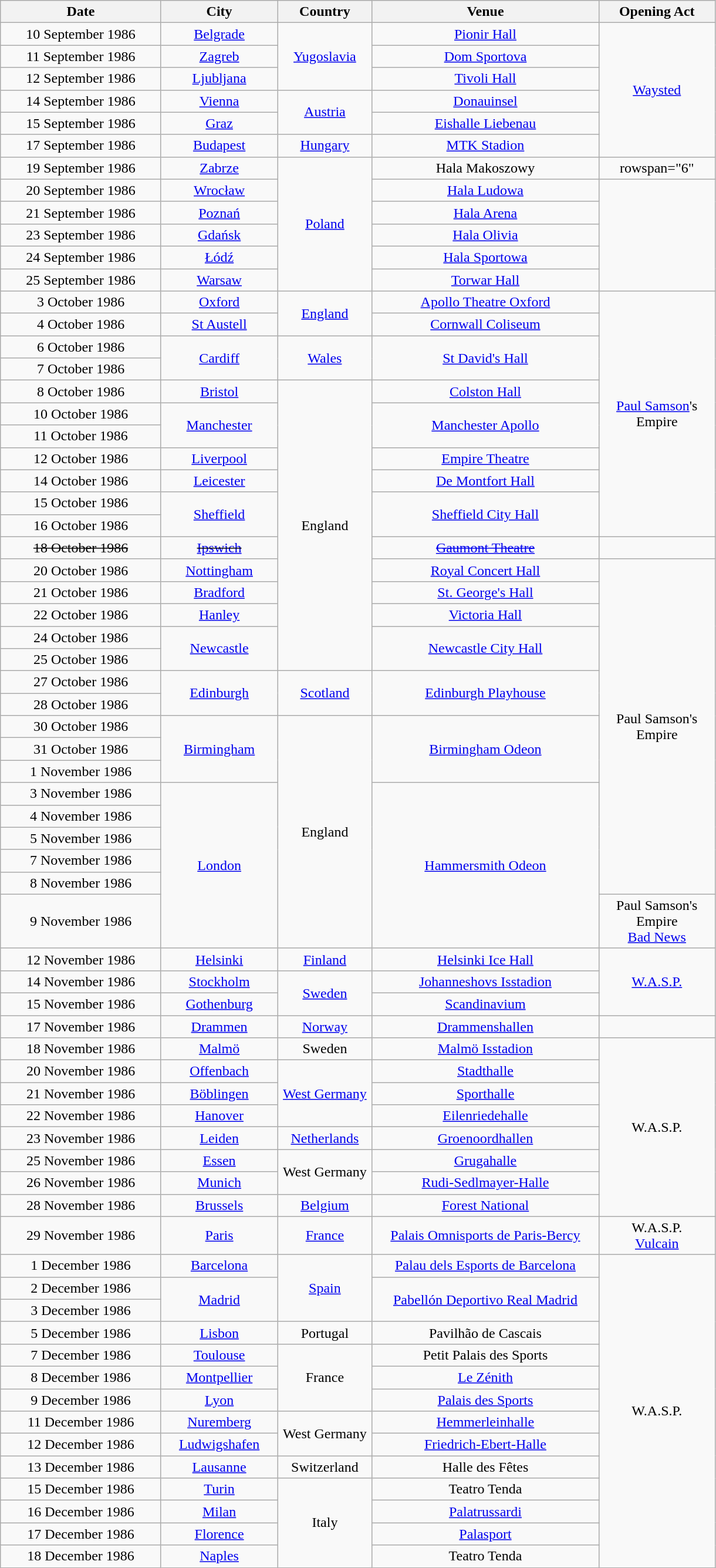<table class="wikitable" style="text-align:center;">
<tr>
<th width="175">Date</th>
<th width="125">City</th>
<th width="100">Country</th>
<th width="250">Venue</th>
<th width="125">Opening Act</th>
</tr>
<tr>
<td>10 September 1986</td>
<td><a href='#'>Belgrade</a></td>
<td rowspan="3"><a href='#'>Yugoslavia</a></td>
<td><a href='#'>Pionir Hall</a></td>
<td rowspan="6"><a href='#'>Waysted</a></td>
</tr>
<tr>
<td>11 September 1986</td>
<td><a href='#'>Zagreb</a></td>
<td><a href='#'>Dom Sportova</a></td>
</tr>
<tr>
<td>12 September 1986</td>
<td><a href='#'>Ljubljana</a></td>
<td><a href='#'>Tivoli Hall</a></td>
</tr>
<tr>
<td>14 September 1986</td>
<td><a href='#'>Vienna</a></td>
<td rowspan="2"><a href='#'>Austria</a></td>
<td><a href='#'>Donauinsel</a></td>
</tr>
<tr>
<td>15 September 1986</td>
<td><a href='#'>Graz</a></td>
<td><a href='#'>Eishalle Liebenau</a></td>
</tr>
<tr>
<td>17 September 1986</td>
<td><a href='#'>Budapest</a></td>
<td><a href='#'>Hungary</a></td>
<td><a href='#'>MTK Stadion</a></td>
</tr>
<tr>
<td>19 September 1986</td>
<td><a href='#'>Zabrze</a></td>
<td rowspan="6"><a href='#'>Poland</a></td>
<td>Hala Makoszowy</td>
<td>rowspan="6" </td>
</tr>
<tr>
<td>20 September 1986</td>
<td><a href='#'>Wrocław</a></td>
<td><a href='#'>Hala Ludowa</a></td>
</tr>
<tr>
<td>21 September 1986</td>
<td><a href='#'>Poznań</a></td>
<td><a href='#'>Hala Arena</a></td>
</tr>
<tr>
<td>23 September 1986</td>
<td><a href='#'>Gdańsk</a></td>
<td><a href='#'>Hala Olivia</a></td>
</tr>
<tr>
<td>24 September 1986</td>
<td><a href='#'>Łódź</a></td>
<td><a href='#'>Hala Sportowa</a></td>
</tr>
<tr>
<td>25 September 1986</td>
<td><a href='#'>Warsaw</a></td>
<td><a href='#'>Torwar Hall</a></td>
</tr>
<tr>
<td>3 October 1986</td>
<td><a href='#'>Oxford</a></td>
<td rowspan="2"><a href='#'>England</a></td>
<td><a href='#'>Apollo Theatre Oxford</a></td>
<td rowspan="11"><a href='#'>Paul Samson</a>'s Empire</td>
</tr>
<tr>
<td>4 October 1986</td>
<td><a href='#'>St Austell</a></td>
<td><a href='#'>Cornwall Coliseum</a></td>
</tr>
<tr>
<td>6 October 1986</td>
<td rowspan="2"><a href='#'>Cardiff</a></td>
<td rowspan="2"><a href='#'>Wales</a></td>
<td rowspan="2"><a href='#'>St David's Hall</a></td>
</tr>
<tr>
<td>7 October 1986</td>
</tr>
<tr>
<td>8 October 1986</td>
<td><a href='#'>Bristol</a></td>
<td rowspan="13">England</td>
<td><a href='#'>Colston Hall</a></td>
</tr>
<tr>
<td>10 October 1986</td>
<td rowspan="2"><a href='#'>Manchester</a></td>
<td rowspan="2"><a href='#'>Manchester Apollo</a></td>
</tr>
<tr>
<td>11 October 1986</td>
</tr>
<tr>
<td>12 October 1986</td>
<td><a href='#'>Liverpool</a></td>
<td><a href='#'>Empire Theatre</a></td>
</tr>
<tr>
<td>14 October 1986</td>
<td><a href='#'>Leicester</a></td>
<td><a href='#'>De Montfort Hall</a></td>
</tr>
<tr>
<td>15 October 1986</td>
<td rowspan="2"><a href='#'>Sheffield</a></td>
<td rowspan="2"><a href='#'>Sheffield City Hall</a></td>
</tr>
<tr>
<td>16 October 1986</td>
</tr>
<tr>
<td><s>18 October 1986</s></td>
<td><s><a href='#'>Ipswich</a></s></td>
<td><a href='#'><s>Gaumont Theatre</s></a></td>
<td></td>
</tr>
<tr>
<td>20 October 1986</td>
<td><a href='#'>Nottingham</a></td>
<td><a href='#'>Royal Concert Hall</a></td>
<td rowspan="15">Paul Samson's Empire</td>
</tr>
<tr>
<td>21 October 1986</td>
<td><a href='#'>Bradford</a></td>
<td><a href='#'>St. George's Hall</a></td>
</tr>
<tr>
<td>22 October 1986</td>
<td><a href='#'>Hanley</a></td>
<td><a href='#'>Victoria Hall</a></td>
</tr>
<tr>
<td>24 October 1986</td>
<td rowspan="2"><a href='#'>Newcastle</a></td>
<td rowspan="2"><a href='#'>Newcastle City Hall</a></td>
</tr>
<tr>
<td>25 October 1986</td>
</tr>
<tr>
<td>27 October 1986</td>
<td rowspan="2"><a href='#'>Edinburgh</a></td>
<td rowspan="2"><a href='#'>Scotland</a></td>
<td rowspan="2"><a href='#'>Edinburgh Playhouse</a></td>
</tr>
<tr>
<td>28 October 1986</td>
</tr>
<tr>
<td>30 October 1986</td>
<td rowspan="3"><a href='#'>Birmingham</a></td>
<td rowspan="9">England</td>
<td rowspan="3"><a href='#'>Birmingham Odeon</a></td>
</tr>
<tr>
<td>31 October 1986</td>
</tr>
<tr>
<td>1 November 1986</td>
</tr>
<tr>
<td>3 November 1986</td>
<td rowspan="6"><a href='#'>London</a></td>
<td rowspan="6"><a href='#'>Hammersmith Odeon</a></td>
</tr>
<tr>
<td>4 November 1986</td>
</tr>
<tr>
<td>5 November 1986</td>
</tr>
<tr>
<td>7 November 1986</td>
</tr>
<tr>
<td>8 November 1986</td>
</tr>
<tr>
<td>9 November 1986</td>
<td>Paul Samson's Empire<br><a href='#'>Bad News</a></td>
</tr>
<tr>
<td>12 November 1986</td>
<td><a href='#'>Helsinki</a></td>
<td><a href='#'>Finland</a></td>
<td><a href='#'>Helsinki Ice Hall</a></td>
<td rowspan="3"><a href='#'>W.A.S.P.</a></td>
</tr>
<tr>
<td>14 November 1986</td>
<td><a href='#'>Stockholm</a></td>
<td rowspan="2"><a href='#'>Sweden</a></td>
<td><a href='#'>Johanneshovs Isstadion</a></td>
</tr>
<tr>
<td>15 November 1986</td>
<td><a href='#'>Gothenburg</a></td>
<td><a href='#'>Scandinavium</a></td>
</tr>
<tr>
<td>17 November 1986</td>
<td><a href='#'>Drammen</a></td>
<td><a href='#'>Norway</a></td>
<td><a href='#'>Drammenshallen</a></td>
<td></td>
</tr>
<tr>
<td>18 November 1986</td>
<td><a href='#'>Malmö</a></td>
<td>Sweden</td>
<td><a href='#'>Malmö Isstadion</a></td>
<td rowspan="8">W.A.S.P.</td>
</tr>
<tr>
<td>20 November 1986</td>
<td><a href='#'>Offenbach</a></td>
<td rowspan="3"><a href='#'>West Germany</a></td>
<td><a href='#'>Stadthalle</a></td>
</tr>
<tr>
<td>21 November 1986</td>
<td><a href='#'>Böblingen</a></td>
<td><a href='#'>Sporthalle</a></td>
</tr>
<tr>
<td>22 November 1986</td>
<td><a href='#'>Hanover</a></td>
<td><a href='#'>Eilenriedehalle</a></td>
</tr>
<tr>
<td>23 November 1986</td>
<td><a href='#'>Leiden</a></td>
<td><a href='#'>Netherlands</a></td>
<td><a href='#'>Groenoordhallen</a></td>
</tr>
<tr>
<td>25 November 1986</td>
<td><a href='#'>Essen</a></td>
<td rowspan="2">West Germany</td>
<td><a href='#'>Grugahalle</a></td>
</tr>
<tr>
<td>26 November 1986</td>
<td><a href='#'>Munich</a></td>
<td><a href='#'>Rudi-Sedlmayer-Halle</a></td>
</tr>
<tr>
<td>28 November 1986</td>
<td><a href='#'>Brussels</a></td>
<td><a href='#'>Belgium</a></td>
<td><a href='#'>Forest National</a></td>
</tr>
<tr>
<td>29 November 1986</td>
<td><a href='#'>Paris</a></td>
<td><a href='#'>France</a></td>
<td><a href='#'>Palais Omnisports de Paris-Bercy</a></td>
<td>W.A.S.P.<br><a href='#'>Vulcain</a></td>
</tr>
<tr>
<td>1 December 1986</td>
<td><a href='#'>Barcelona</a></td>
<td rowspan="3"><a href='#'>Spain</a></td>
<td><a href='#'>Palau dels Esports de Barcelona</a></td>
<td rowspan="14">W.A.S.P.</td>
</tr>
<tr>
<td>2 December 1986</td>
<td rowspan="2"><a href='#'>Madrid</a></td>
<td rowspan="2"><a href='#'>Pabellón Deportivo Real Madrid</a></td>
</tr>
<tr>
<td>3 December 1986</td>
</tr>
<tr>
<td>5 December 1986</td>
<td><a href='#'>Lisbon</a></td>
<td>Portugal</td>
<td>Pavilhão de Cascais</td>
</tr>
<tr>
<td>7 December 1986</td>
<td><a href='#'>Toulouse</a></td>
<td rowspan="3">France</td>
<td>Petit Palais des Sports</td>
</tr>
<tr>
<td>8 December 1986</td>
<td><a href='#'>Montpellier</a></td>
<td><a href='#'>Le Zénith</a></td>
</tr>
<tr>
<td>9 December 1986</td>
<td><a href='#'>Lyon</a></td>
<td><a href='#'>Palais des Sports</a></td>
</tr>
<tr>
<td>11 December 1986</td>
<td><a href='#'>Nuremberg</a></td>
<td rowspan="2">West Germany</td>
<td><a href='#'>Hemmerleinhalle</a></td>
</tr>
<tr>
<td>12 December 1986</td>
<td><a href='#'>Ludwigshafen</a></td>
<td><a href='#'>Friedrich-Ebert-Halle</a></td>
</tr>
<tr>
<td>13 December 1986</td>
<td><a href='#'>Lausanne</a></td>
<td>Switzerland</td>
<td>Halle des Fêtes</td>
</tr>
<tr>
<td>15 December 1986</td>
<td><a href='#'>Turin</a></td>
<td rowspan="4">Italy</td>
<td>Teatro Tenda</td>
</tr>
<tr>
<td>16 December 1986</td>
<td><a href='#'>Milan</a></td>
<td><a href='#'>Palatrussardi</a></td>
</tr>
<tr>
<td>17 December 1986</td>
<td><a href='#'>Florence</a></td>
<td><a href='#'>Palasport</a></td>
</tr>
<tr>
<td>18 December 1986</td>
<td><a href='#'>Naples</a></td>
<td>Teatro Tenda</td>
</tr>
</table>
